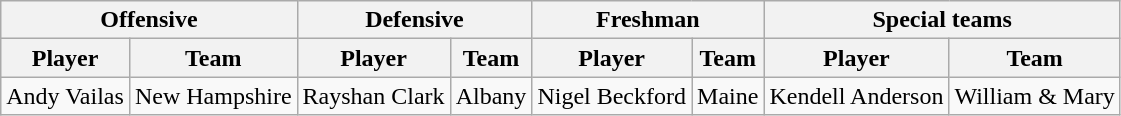<table class="wikitable" border="1">
<tr>
<th colspan="2">Offensive</th>
<th colspan="2">Defensive</th>
<th colspan="2">Freshman</th>
<th colspan="2">Special teams</th>
</tr>
<tr>
<th>Player</th>
<th>Team</th>
<th>Player</th>
<th>Team</th>
<th>Player</th>
<th>Team</th>
<th>Player</th>
<th>Team</th>
</tr>
<tr>
<td>Andy Vailas</td>
<td>New Hampshire</td>
<td>Rayshan Clark</td>
<td>Albany</td>
<td>Nigel Beckford</td>
<td>Maine</td>
<td>Kendell Anderson</td>
<td>William & Mary</td>
</tr>
</table>
